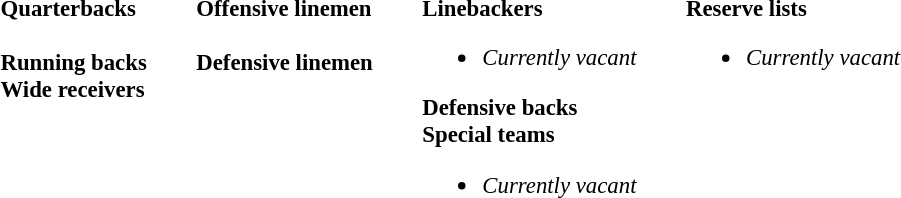<table class="toccolours" style="text-align: left;">
<tr>
<td style="font-size: 95%;vertical-align:top;"><strong>Quarterbacks</strong><br>
<br><strong>Running backs</strong>
<br><strong>Wide receivers</strong>



</td>
<td style="width: 25px;"></td>
<td style="font-size: 95%;vertical-align:top;"><strong>Offensive linemen</strong><br><br><strong>Defensive linemen</strong>




</td>
<td style="width: 25px;"></td>
<td style="font-size: 95%;vertical-align:top;"><strong>Linebackers</strong><br><ul><li><em>Currently vacant</em></li></ul><strong>Defensive backs</strong>
<br><strong>Special teams</strong><ul><li><em>Currently vacant</em></li></ul></td>
<td style="width: 25px;"></td>
<td style="font-size: 95%;vertical-align:top;"><strong>Reserve lists</strong><br><ul><li><em>Currently vacant</em></li></ul></td>
</tr>
</table>
